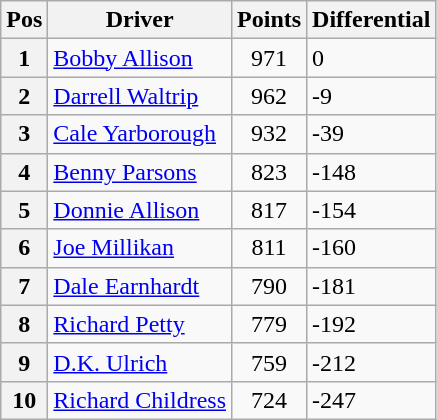<table class="wikitable">
<tr>
<th>Pos</th>
<th>Driver</th>
<th>Points</th>
<th>Differential</th>
</tr>
<tr>
<th>1 </th>
<td><a href='#'>Bobby Allison</a></td>
<td style="text-align:center;">971</td>
<td>0</td>
</tr>
<tr>
<th>2 </th>
<td><a href='#'>Darrell Waltrip</a></td>
<td style="text-align:center;">962</td>
<td>-9</td>
</tr>
<tr>
<th>3 </th>
<td><a href='#'>Cale Yarborough</a></td>
<td style="text-align:center;">932</td>
<td>-39</td>
</tr>
<tr>
<th>4 </th>
<td><a href='#'>Benny Parsons</a></td>
<td style="text-align:center;">823</td>
<td>-148</td>
</tr>
<tr>
<th>5 </th>
<td><a href='#'>Donnie Allison</a></td>
<td style="text-align:center;">817</td>
<td>-154</td>
</tr>
<tr>
<th>6 </th>
<td><a href='#'>Joe Millikan</a></td>
<td style="text-align:center;">811</td>
<td>-160</td>
</tr>
<tr>
<th>7 </th>
<td><a href='#'>Dale Earnhardt</a></td>
<td style="text-align:center;">790</td>
<td>-181</td>
</tr>
<tr>
<th>8 </th>
<td><a href='#'>Richard Petty</a></td>
<td style="text-align:center;">779</td>
<td>-192</td>
</tr>
<tr>
<th>9 </th>
<td><a href='#'>D.K. Ulrich</a></td>
<td style="text-align:center;">759</td>
<td>-212</td>
</tr>
<tr>
<th>10 </th>
<td><a href='#'>Richard Childress</a></td>
<td style="text-align:center;">724</td>
<td>-247</td>
</tr>
</table>
